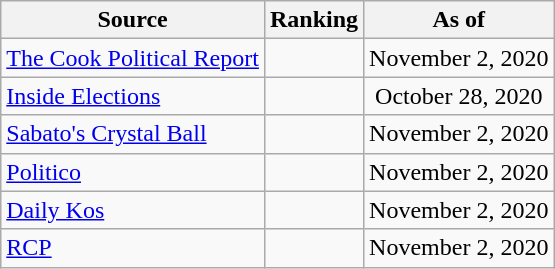<table class="wikitable" style="text-align:center">
<tr>
<th>Source</th>
<th>Ranking</th>
<th>As of</th>
</tr>
<tr>
<td align=left><a href='#'>The Cook Political Report</a></td>
<td></td>
<td>November 2, 2020</td>
</tr>
<tr>
<td align=left><a href='#'>Inside Elections</a></td>
<td></td>
<td>October 28, 2020</td>
</tr>
<tr>
<td align=left><a href='#'>Sabato's Crystal Ball</a></td>
<td></td>
<td>November 2, 2020</td>
</tr>
<tr>
<td style="text-align:left;"><a href='#'>Politico</a></td>
<td></td>
<td>November 2, 2020</td>
</tr>
<tr>
<td style="text-align:left;"><a href='#'>Daily Kos</a></td>
<td></td>
<td>November 2, 2020</td>
</tr>
<tr>
<td style="text-align:left;"><a href='#'>RCP</a></td>
<td></td>
<td>November 2, 2020</td>
</tr>
</table>
